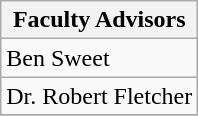<table class="wikitable" border="1">
<tr>
<th>Faculty Advisors</th>
</tr>
<tr>
<td>Ben Sweet</td>
</tr>
<tr>
<td>Dr. Robert Fletcher</td>
</tr>
<tr>
</tr>
</table>
